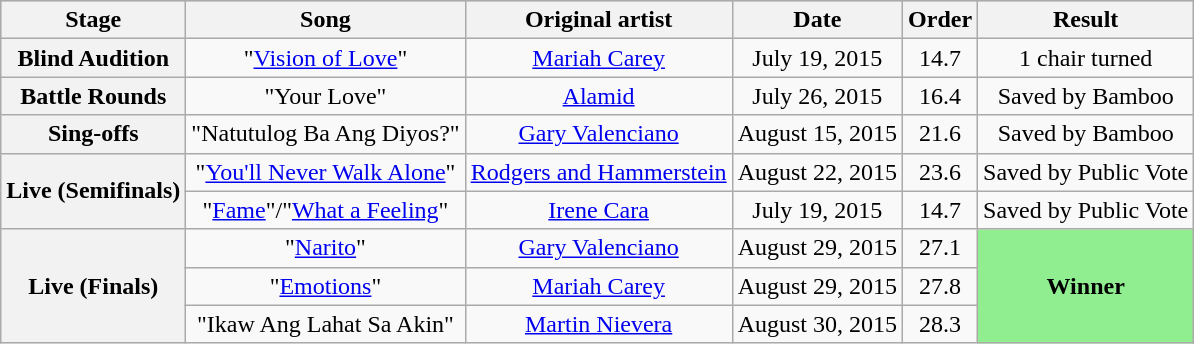<table class="wikitable collapsible collapsed" style="text-align:center;">
<tr style="background:#ccc; text-align:center;">
<th scope="col">Stage</th>
<th scope="col">Song</th>
<th scope="col">Original artist</th>
<th scope="col">Date</th>
<th scope="col">Order</th>
<th scope="col">Result</th>
</tr>
<tr>
<th scope="row">Blind Audition</th>
<td>"<a href='#'>Vision of Love</a>"</td>
<td><a href='#'>Mariah Carey</a></td>
<td>July 19, 2015</td>
<td>14.7</td>
<td>1 chair turned <br></td>
</tr>
<tr>
<th scope="row">Battle Rounds</th>
<td>"Your Love"  <br></td>
<td><a href='#'>Alamid</a></td>
<td>July 26, 2015</td>
<td>16.4</td>
<td>Saved by Bamboo</td>
</tr>
<tr>
<th scope="row">Sing-offs</th>
<td>"Natutulog Ba Ang Diyos?"</td>
<td><a href='#'>Gary Valenciano</a></td>
<td>August 15, 2015</td>
<td>21.6</td>
<td>Saved by Bamboo</td>
</tr>
<tr>
<th scope="row" rowspan="2">Live (Semifinals)</th>
<td>"<a href='#'>You'll Never Walk Alone</a>"</td>
<td><a href='#'>Rodgers and Hammerstein</a></td>
<td>August 22, 2015</td>
<td>23.6</td>
<td>Saved by Public Vote</td>
</tr>
<tr>
<td>"<a href='#'>Fame</a>"/"<a href='#'>What a Feeling</a>"  <br></td>
<td><a href='#'>Irene Cara</a></td>
<td>July 19, 2015</td>
<td>14.7</td>
<td>Saved by Public Vote</td>
</tr>
<tr>
<th scope="row" rowspan="3">Live (Finals)</th>
<td>"<a href='#'>Narito</a>" <br></td>
<td><a href='#'>Gary Valenciano</a></td>
<td>August 29, 2015</td>
<td>27.1</td>
<td rowspan="3" style="background:lightgreen;"><strong>Winner</strong></td>
</tr>
<tr>
<td>"<a href='#'>Emotions</a>"</td>
<td><a href='#'>Mariah Carey</a></td>
<td>August 29, 2015</td>
<td>27.8</td>
</tr>
<tr>
<td>"Ikaw Ang Lahat Sa Akin"</td>
<td><a href='#'>Martin Nievera</a></td>
<td>August 30, 2015</td>
<td>28.3</td>
</tr>
</table>
